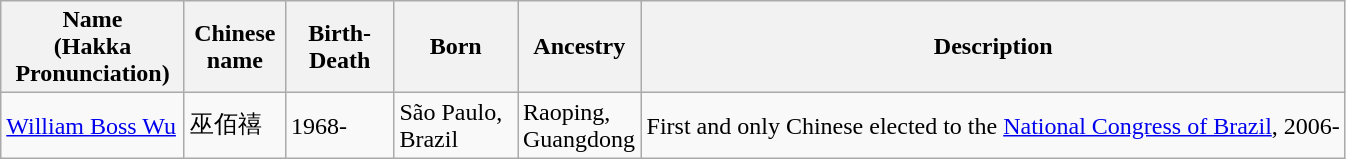<table class="wikitable">
<tr>
<th width="115">Name<br>(Hakka Pronunciation)</th>
<th width="60">Chinese name</th>
<th width="65">Birth-Death</th>
<th width="75">Born</th>
<th width="75">Ancestry</th>
<th>Description</th>
</tr>
<tr>
<td><a href='#'>William Boss Wu</a></td>
<td>巫佰禧</td>
<td>1968-</td>
<td>São Paulo, Brazil</td>
<td>Raoping, Guangdong</td>
<td>First and only Chinese elected to the <a href='#'>National Congress of Brazil</a>, 2006-</td>
</tr>
</table>
